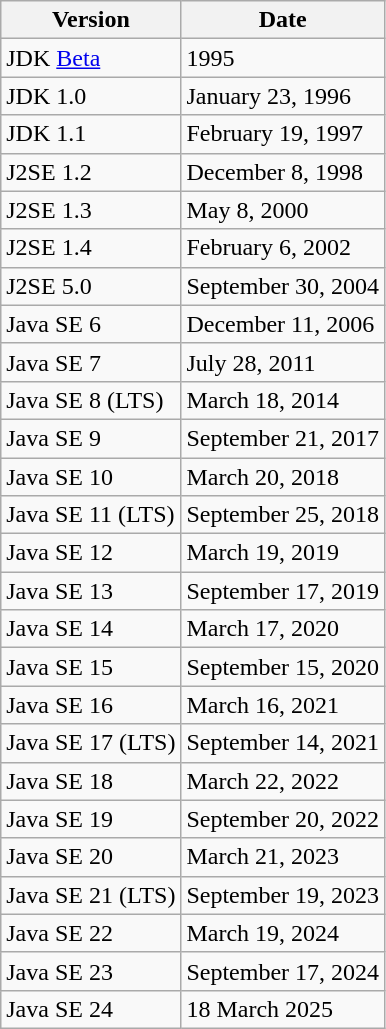<table class="wikitable">
<tr>
<th>Version</th>
<th>Date</th>
</tr>
<tr>
<td>JDK <a href='#'>Beta</a></td>
<td>1995</td>
</tr>
<tr>
<td>JDK 1.0</td>
<td>January 23, 1996</td>
</tr>
<tr>
<td>JDK 1.1</td>
<td>February 19, 1997</td>
</tr>
<tr>
<td>J2SE 1.2</td>
<td>December 8, 1998</td>
</tr>
<tr>
<td>J2SE 1.3</td>
<td>May 8, 2000</td>
</tr>
<tr>
<td>J2SE 1.4</td>
<td>February 6, 2002</td>
</tr>
<tr>
<td>J2SE 5.0</td>
<td>September 30, 2004</td>
</tr>
<tr>
<td>Java SE 6</td>
<td>December 11, 2006</td>
</tr>
<tr>
<td>Java SE 7</td>
<td>July 28, 2011</td>
</tr>
<tr>
<td>Java SE 8 (LTS)</td>
<td>March 18, 2014</td>
</tr>
<tr>
<td>Java SE 9</td>
<td>September 21, 2017</td>
</tr>
<tr>
<td>Java SE 10</td>
<td>March 20, 2018</td>
</tr>
<tr>
<td>Java SE 11 (LTS)</td>
<td>September 25, 2018</td>
</tr>
<tr>
<td>Java SE 12</td>
<td>March 19, 2019</td>
</tr>
<tr>
<td>Java SE 13</td>
<td>September 17, 2019</td>
</tr>
<tr>
<td>Java SE 14</td>
<td>March 17, 2020</td>
</tr>
<tr>
<td>Java SE 15</td>
<td>September 15, 2020</td>
</tr>
<tr>
<td>Java SE 16</td>
<td>March 16, 2021</td>
</tr>
<tr>
<td>Java SE 17 (LTS)</td>
<td>September 14, 2021</td>
</tr>
<tr>
<td>Java SE 18</td>
<td>March 22, 2022</td>
</tr>
<tr>
<td>Java SE 19</td>
<td>September 20, 2022</td>
</tr>
<tr>
<td>Java SE 20</td>
<td>March 21, 2023</td>
</tr>
<tr>
<td>Java SE 21 (LTS)</td>
<td>September 19, 2023</td>
</tr>
<tr>
<td>Java SE 22</td>
<td>March 19, 2024</td>
</tr>
<tr>
<td>Java SE 23</td>
<td>September 17, 2024</td>
</tr>
<tr>
<td>Java SE 24</td>
<td>18 March 2025</td>
</tr>
</table>
